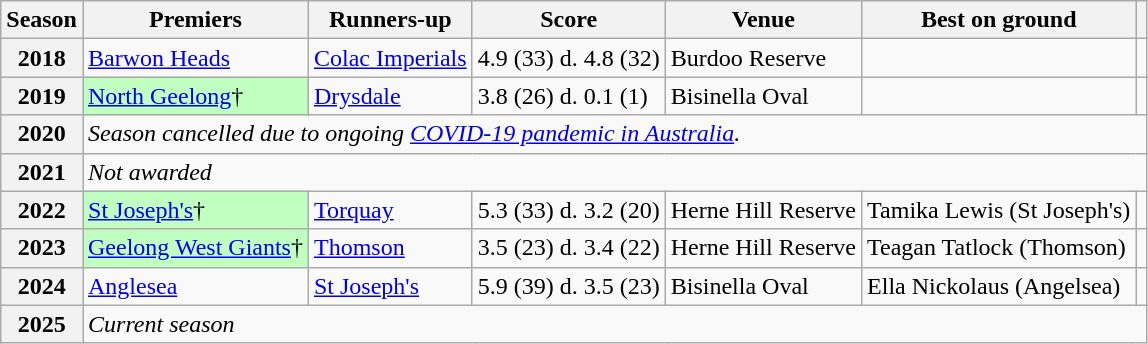<table class="wikitable sortable">
<tr>
<th>Season</th>
<th>Premiers</th>
<th>Runners-up</th>
<th>Score</th>
<th>Venue</th>
<th>Best on ground</th>
<th></th>
</tr>
<tr>
<th>2018</th>
<td><a href='#'>Barwon Heads</a></td>
<td><a href='#'>Colac Imperials</a></td>
<td>4.9 (33) d. 4.8 (32)</td>
<td>Burdoo Reserve</td>
<td></td>
<td></td>
</tr>
<tr>
<th>2019</th>
<td style="background:#C0FFC0;"><a href='#'>North Geelong</a>†</td>
<td><a href='#'>Drysdale</a></td>
<td>3.8 (26) d. 0.1 (1)</td>
<td>Bisinella Oval</td>
<td></td>
<td></td>
</tr>
<tr>
<th>2020</th>
<td colspan=6><em>Season cancelled due to ongoing <a href='#'>COVID-19 pandemic in Australia</a>.</em></td>
</tr>
<tr>
<th>2021</th>
<td colspan=6><em>Not awarded</em></td>
</tr>
<tr>
<th>2022</th>
<td style="background:#C0FFC0;"><a href='#'>St Joseph's</a>†</td>
<td><a href='#'>Torquay</a></td>
<td>5.3 (33) d. 3.2 (20)</td>
<td>Herne Hill Reserve</td>
<td>Tamika Lewis (St Joseph's)</td>
<td></td>
</tr>
<tr>
<th>2023</th>
<td style="background:#C0FFC0;"><a href='#'>Geelong West Giants</a>†</td>
<td><a href='#'>Thomson</a></td>
<td>3.5 (23) d. 3.4 (22)</td>
<td>Herne Hill Reserve</td>
<td>Teagan Tatlock (Thomson)</td>
<td></td>
</tr>
<tr>
<th>2024</th>
<td><a href='#'>Anglesea</a></td>
<td><a href='#'>St Joseph's</a></td>
<td>5.9 (39) d. 3.5 (23)</td>
<td>Bisinella Oval</td>
<td>Ella Nickolaus (Angelsea)</td>
<td></td>
</tr>
<tr>
<th>2025</th>
<td colspan=6><em>Current season</em></td>
</tr>
</table>
